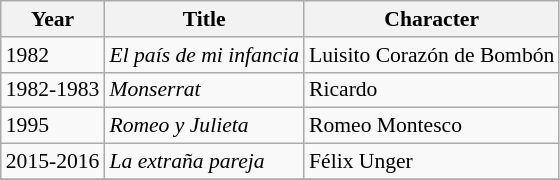<table class="wikitable" style="font-size: 90%;">
<tr>
<th>Year</th>
<th>Title</th>
<th>Character</th>
</tr>
<tr>
<td>1982</td>
<td><em>El país de mi infancia</em></td>
<td>Luisito Corazón de Bombón</td>
</tr>
<tr>
<td>1982-1983</td>
<td><em>Monserrat</em></td>
<td>Ricardo</td>
</tr>
<tr>
<td>1995</td>
<td><em>Romeo y Julieta</em></td>
<td>Romeo Montesco</td>
</tr>
<tr>
<td>2015-2016</td>
<td><em>La extraña pareja</em></td>
<td>Félix Unger</td>
</tr>
<tr>
</tr>
</table>
